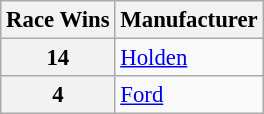<table class="wikitable" style="font-size: 95%;">
<tr>
<th>Race Wins</th>
<th>Manufacturer</th>
</tr>
<tr>
<th>14</th>
<td><a href='#'>Holden</a></td>
</tr>
<tr>
<th>4</th>
<td><a href='#'>Ford</a></td>
</tr>
</table>
